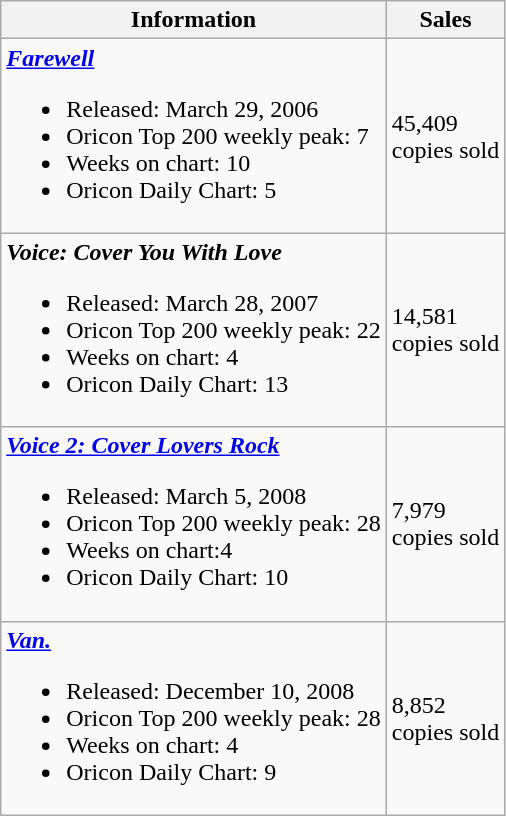<table class="wikitable">
<tr>
<th>Information</th>
<th>Sales</th>
</tr>
<tr>
<td><strong><em><a href='#'>Farewell</a></em></strong><br><ul><li>Released: March 29, 2006</li><li>Oricon Top 200 weekly peak: 7</li><li>Weeks on chart: 10</li><li>Oricon Daily Chart: 5</li></ul></td>
<td>45,409<br>copies sold</td>
</tr>
<tr>
<td><strong><em>Voice: Cover You With Love</em></strong><br><ul><li>Released: March 28, 2007</li><li>Oricon Top 200 weekly peak: 22</li><li>Weeks on chart: 4</li><li>Oricon Daily Chart: 13</li></ul></td>
<td>14,581<br>copies sold</td>
</tr>
<tr>
<td><strong><em><a href='#'>Voice 2: Cover Lovers Rock</a></em></strong><br><ul><li>Released: March 5, 2008</li><li>Oricon Top 200 weekly peak: 28</li><li>Weeks on chart:4</li><li>Oricon Daily Chart: 10</li></ul></td>
<td>7,979<br>copies sold</td>
</tr>
<tr>
<td><strong><em><a href='#'>Van.</a></em></strong><br><ul><li>Released: December 10, 2008</li><li>Oricon Top 200 weekly peak: 28</li><li>Weeks on chart: 4</li><li>Oricon Daily Chart: 9</li></ul></td>
<td>8,852<br>copies sold</td>
</tr>
</table>
